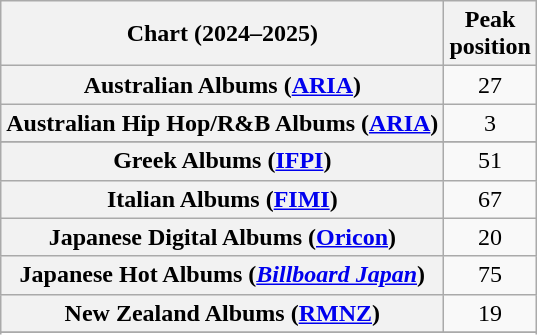<table class="wikitable sortable plainrowheaders" style="text-align:center">
<tr>
<th scope="col">Chart (2024–2025)</th>
<th scope="col">Peak<br>position</th>
</tr>
<tr>
<th scope="row">Australian Albums (<a href='#'>ARIA</a>)</th>
<td>27</td>
</tr>
<tr>
<th scope="row">Australian Hip Hop/R&B Albums (<a href='#'>ARIA</a>)</th>
<td>3</td>
</tr>
<tr>
</tr>
<tr>
</tr>
<tr>
</tr>
<tr>
</tr>
<tr>
</tr>
<tr>
</tr>
<tr>
</tr>
<tr>
<th scope="row">Greek Albums (<a href='#'>IFPI</a>)</th>
<td>51</td>
</tr>
<tr>
<th scope="row">Italian Albums (<a href='#'>FIMI</a>)</th>
<td>67</td>
</tr>
<tr>
<th scope="row">Japanese Digital Albums (<a href='#'>Oricon</a>)</th>
<td>20</td>
</tr>
<tr>
<th scope="row">Japanese Hot Albums (<em><a href='#'>Billboard Japan</a></em>)</th>
<td>75</td>
</tr>
<tr>
<th scope="row">New Zealand Albums (<a href='#'>RMNZ</a>)</th>
<td>19</td>
</tr>
<tr>
</tr>
<tr>
</tr>
<tr>
</tr>
<tr>
</tr>
<tr>
</tr>
<tr>
</tr>
<tr>
</tr>
</table>
